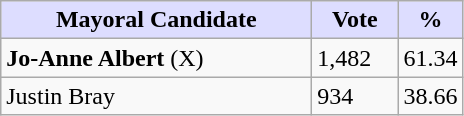<table class="wikitable">
<tr>
<th style="background:#ddf; width:200px;">Mayoral Candidate</th>
<th style="background:#ddf; width:50px;">Vote</th>
<th style="background:#ddf; width:30px;">%</th>
</tr>
<tr>
<td><strong>Jo-Anne Albert</strong> (X)</td>
<td>1,482</td>
<td>61.34</td>
</tr>
<tr>
<td>Justin Bray</td>
<td>934</td>
<td>38.66</td>
</tr>
</table>
